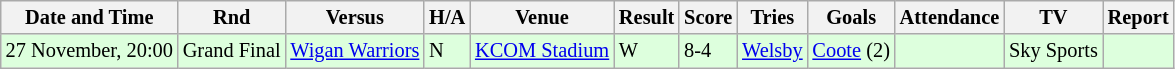<table class="wikitable" style="font-size:85%;">
<tr>
<th>Date and Time</th>
<th>Rnd</th>
<th>Versus</th>
<th>H/A</th>
<th>Venue</th>
<th>Result</th>
<th>Score</th>
<th>Tries</th>
<th>Goals</th>
<th>Attendance</th>
<th>TV</th>
<th>Report</th>
</tr>
<tr style="background:#ddffdd;" width=20 | >
<td>27 November, 20:00</td>
<td>Grand Final</td>
<td> <a href='#'>Wigan Warriors</a></td>
<td>N</td>
<td><a href='#'>KCOM Stadium</a></td>
<td>W</td>
<td>8-4</td>
<td><a href='#'>Welsby</a></td>
<td><a href='#'>Coote</a> (2)</td>
<td></td>
<td>Sky Sports</td>
<td></td>
</tr>
</table>
